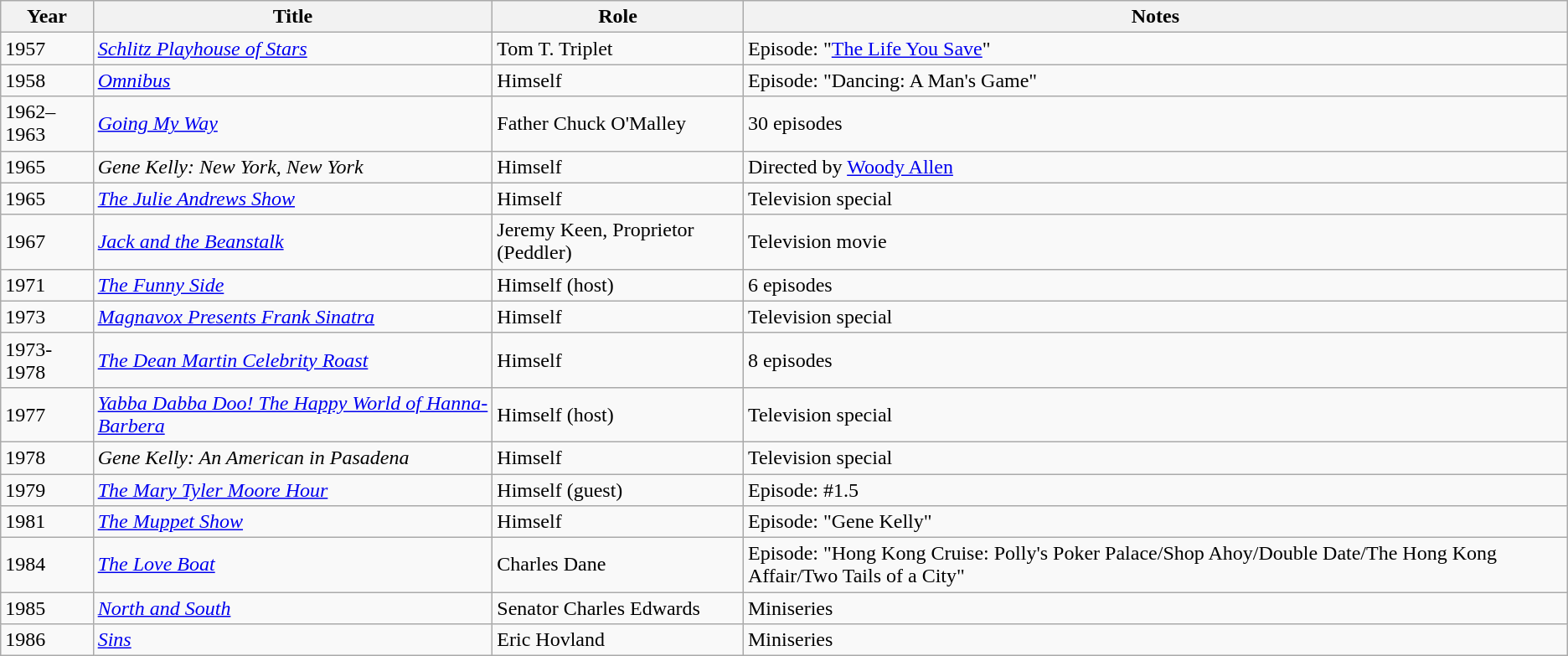<table class="wikitable unsortable">
<tr>
<th>Year</th>
<th>Title</th>
<th>Role</th>
<th class="unsortable">Notes</th>
</tr>
<tr>
<td>1957</td>
<td><em><a href='#'>Schlitz Playhouse of Stars</a></em></td>
<td>Tom T. Triplet</td>
<td>Episode: "<a href='#'>The Life You Save</a>"</td>
</tr>
<tr>
<td>1958</td>
<td><em><a href='#'>Omnibus</a></em></td>
<td>Himself</td>
<td>Episode: "Dancing: A Man's Game"</td>
</tr>
<tr>
<td>1962–1963</td>
<td><em><a href='#'>Going My Way</a></em></td>
<td>Father Chuck O'Malley</td>
<td>30 episodes</td>
</tr>
<tr>
<td>1965</td>
<td><em>Gene Kelly: New York, New York</em></td>
<td>Himself</td>
<td>Directed by <a href='#'>Woody Allen</a></td>
</tr>
<tr>
<td>1965</td>
<td><em><a href='#'>The Julie Andrews Show</a></em></td>
<td>Himself</td>
<td>Television special</td>
</tr>
<tr>
<td>1967</td>
<td><em><a href='#'>Jack and the Beanstalk</a></em></td>
<td>Jeremy Keen, Proprietor (Peddler)</td>
<td>Television movie</td>
</tr>
<tr>
<td>1971</td>
<td><em><a href='#'>The Funny Side</a></em></td>
<td>Himself (host)</td>
<td>6 episodes</td>
</tr>
<tr>
<td>1973</td>
<td><em><a href='#'>Magnavox Presents Frank Sinatra</a></em></td>
<td>Himself</td>
<td>Television special</td>
</tr>
<tr>
<td>1973-1978</td>
<td><em><a href='#'>The Dean Martin Celebrity Roast</a></em></td>
<td>Himself</td>
<td>8 episodes</td>
</tr>
<tr>
<td>1977</td>
<td><em><a href='#'>Yabba Dabba Doo! The Happy World of Hanna-Barbera</a></em></td>
<td>Himself (host)</td>
<td>Television special</td>
</tr>
<tr>
<td>1978</td>
<td><em>Gene Kelly: An American in Pasadena</em></td>
<td>Himself</td>
<td>Television special</td>
</tr>
<tr>
<td>1979</td>
<td><em><a href='#'>The Mary Tyler Moore Hour</a></em></td>
<td>Himself (guest)</td>
<td>Episode: #1.5</td>
</tr>
<tr>
<td>1981</td>
<td><em><a href='#'>The Muppet Show</a></em></td>
<td>Himself</td>
<td>Episode: "Gene Kelly"</td>
</tr>
<tr>
<td>1984</td>
<td><em><a href='#'>The Love Boat</a></em></td>
<td>Charles Dane</td>
<td>Episode: "Hong Kong Cruise: Polly's Poker Palace/Shop Ahoy/Double Date/The Hong Kong Affair/Two Tails of a City"</td>
</tr>
<tr>
<td>1985</td>
<td><em><a href='#'>North and South</a></em></td>
<td>Senator Charles Edwards</td>
<td>Miniseries</td>
</tr>
<tr>
<td>1986</td>
<td><em><a href='#'>Sins</a></em></td>
<td>Eric Hovland</td>
<td>Miniseries</td>
</tr>
</table>
